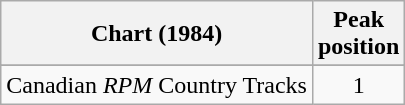<table class="wikitable sortable">
<tr>
<th align="left">Chart (1984)</th>
<th align="center">Peak<br>position</th>
</tr>
<tr>
</tr>
<tr>
<td align="left">Canadian <em>RPM</em> Country Tracks</td>
<td align="center">1</td>
</tr>
</table>
